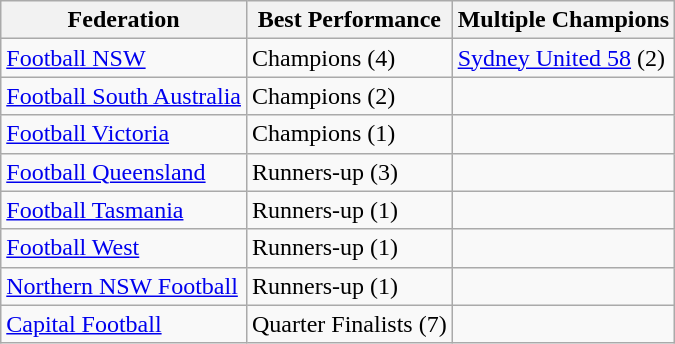<table class="wikitable">
<tr>
<th>Federation</th>
<th>Best Performance</th>
<th>Multiple Champions</th>
</tr>
<tr>
<td><a href='#'>Football NSW</a></td>
<td>Champions (4)</td>
<td><a href='#'>Sydney United 58</a> (2)</td>
</tr>
<tr>
<td><a href='#'>Football South Australia</a></td>
<td>Champions (2)</td>
<td></td>
</tr>
<tr>
<td><a href='#'>Football Victoria</a></td>
<td>Champions (1)</td>
<td></td>
</tr>
<tr>
<td><a href='#'>Football Queensland</a></td>
<td>Runners-up (3)</td>
<td></td>
</tr>
<tr>
<td><a href='#'>Football Tasmania</a></td>
<td>Runners-up (1)</td>
<td></td>
</tr>
<tr>
<td><a href='#'>Football West</a></td>
<td>Runners-up (1)</td>
<td></td>
</tr>
<tr>
<td><a href='#'>Northern NSW Football</a></td>
<td>Runners-up (1)</td>
<td></td>
</tr>
<tr>
<td><a href='#'>Capital Football</a></td>
<td>Quarter Finalists (7)</td>
<td></td>
</tr>
</table>
